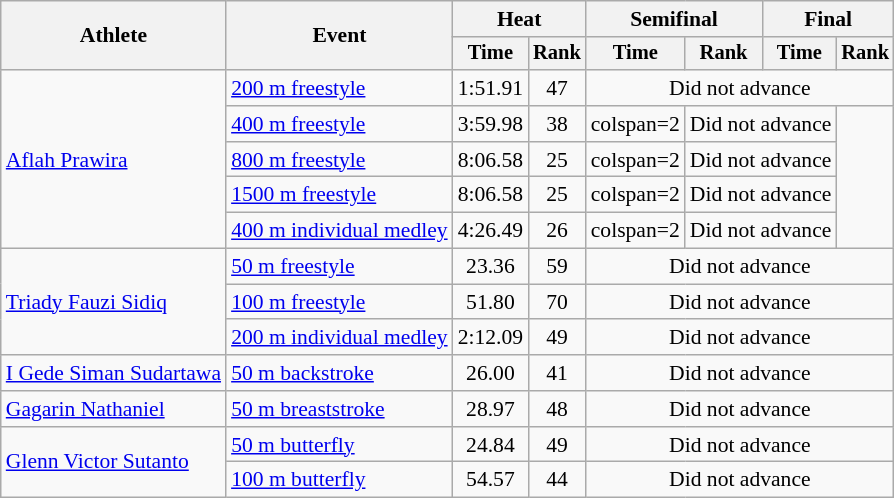<table class="wikitable" style="text-align:center; font-size:90%">
<tr>
<th rowspan="2">Athlete</th>
<th rowspan="2">Event</th>
<th colspan="2">Heat</th>
<th colspan="2">Semifinal</th>
<th colspan="2">Final</th>
</tr>
<tr style="font-size:95%">
<th>Time</th>
<th>Rank</th>
<th>Time</th>
<th>Rank</th>
<th>Time</th>
<th>Rank</th>
</tr>
<tr>
<td rowspan="5" align="left"><a href='#'>Aflah Prawira</a></td>
<td align="left"><a href='#'>200 m freestyle</a></td>
<td>1:51.91</td>
<td>47</td>
<td colspan="4">Did not advance</td>
</tr>
<tr>
<td align="left"><a href='#'>400 m freestyle</a></td>
<td>3:59.98</td>
<td>38</td>
<td>colspan=2 </td>
<td colspan="2">Did not advance</td>
</tr>
<tr>
<td align="left"><a href='#'>800 m freestyle</a></td>
<td>8:06.58</td>
<td>25</td>
<td>colspan=2 </td>
<td colspan="2">Did not advance</td>
</tr>
<tr>
<td align="left"><a href='#'>1500 m freestyle</a></td>
<td>8:06.58</td>
<td>25</td>
<td>colspan=2 </td>
<td colspan="2">Did not advance</td>
</tr>
<tr>
<td align="left"><a href='#'>400 m individual medley</a></td>
<td>4:26.49</td>
<td>26</td>
<td>colspan=2 </td>
<td colspan="2">Did not advance</td>
</tr>
<tr>
<td rowspan="3" align="left"><a href='#'>Triady Fauzi Sidiq</a></td>
<td align="left"><a href='#'>50 m freestyle</a></td>
<td>23.36</td>
<td>59</td>
<td colspan="4">Did not advance</td>
</tr>
<tr>
<td align="left"><a href='#'>100 m freestyle</a></td>
<td>51.80</td>
<td>70</td>
<td colspan="4">Did not advance</td>
</tr>
<tr>
<td align="left"><a href='#'>200 m individual medley</a></td>
<td>2:12.09</td>
<td>49</td>
<td colspan="4">Did not advance</td>
</tr>
<tr>
<td align="left"><a href='#'>I Gede Siman Sudartawa</a></td>
<td align="left"><a href='#'>50 m backstroke</a></td>
<td>26.00</td>
<td>41</td>
<td colspan="4">Did not advance</td>
</tr>
<tr>
<td align=left><a href='#'>Gagarin Nathaniel</a></td>
<td align=left><a href='#'>50 m breaststroke</a></td>
<td>28.97</td>
<td>48</td>
<td colspan=4>Did not advance</td>
</tr>
<tr>
<td align=left rowspan=2><a href='#'>Glenn Victor Sutanto</a></td>
<td align=left><a href='#'>50 m butterfly</a></td>
<td>24.84</td>
<td>49</td>
<td colspan=4>Did not advance</td>
</tr>
<tr>
<td align=left><a href='#'>100 m butterfly</a></td>
<td>54.57</td>
<td>44</td>
<td colspan=4>Did not advance</td>
</tr>
</table>
